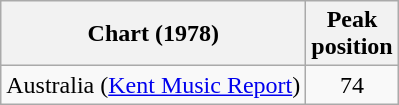<table class="wikitable">
<tr>
<th>Chart (1978)</th>
<th>Peak<br>position</th>
</tr>
<tr>
<td>Australia (<a href='#'>Kent Music Report</a>)</td>
<td style="text-align:center;">74</td>
</tr>
</table>
